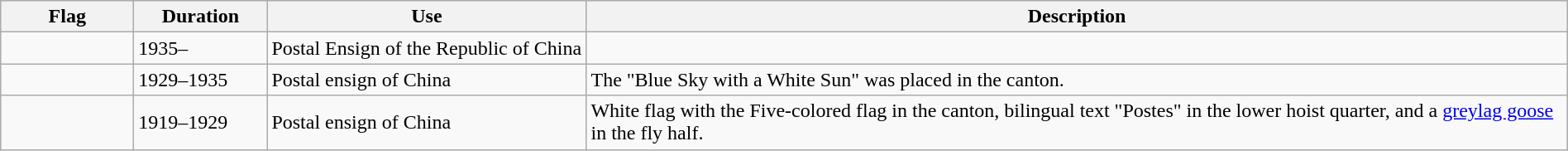<table class="wikitable" width="100%">
<tr>
<th style="width:100px;">Flag</th>
<th style="width:100px;">Duration</th>
<th style="width:250px;">Use</th>
<th style="min-width:250px">Description</th>
</tr>
<tr>
<td></td>
<td>1935–</td>
<td>Postal Ensign of the Republic of China</td>
<td></td>
</tr>
<tr>
<td></td>
<td>1929–1935</td>
<td>Postal ensign of China</td>
<td>The "Blue Sky with a White Sun" was placed in the canton.</td>
</tr>
<tr>
<td></td>
<td>1919–1929</td>
<td>Postal ensign of China</td>
<td>White flag with the Five-colored flag in the canton, bilingual text "Postes" in the lower hoist quarter, and a <a href='#'>greylag goose</a> in the fly half.</td>
</tr>
</table>
